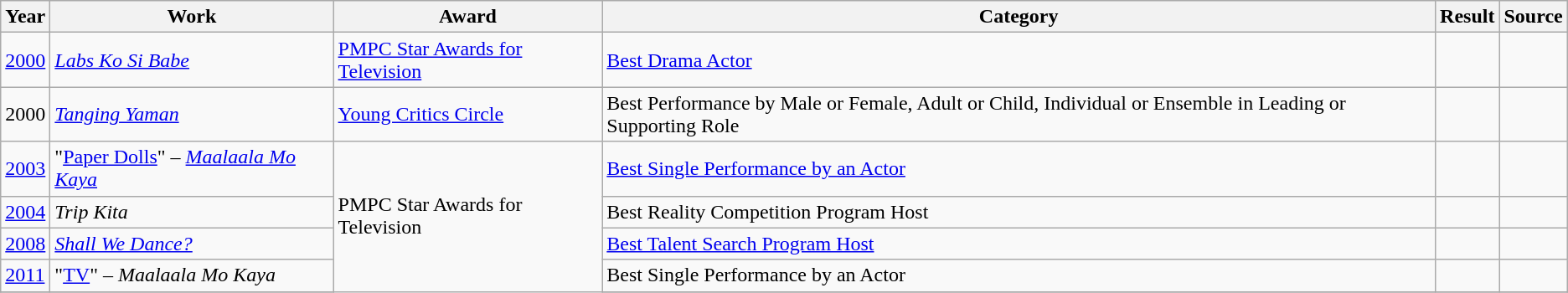<table class="wikitable">
<tr>
<th>Year</th>
<th>Work</th>
<th>Award</th>
<th>Category</th>
<th>Result</th>
<th>Source </th>
</tr>
<tr>
<td><a href='#'>2000</a></td>
<td><em><a href='#'>Labs Ko Si Babe</a></em></td>
<td><a href='#'>PMPC Star Awards for Television</a></td>
<td><a href='#'>Best Drama Actor</a></td>
<td></td>
<td></td>
</tr>
<tr>
<td>2000</td>
<td><em><a href='#'>Tanging Yaman</a></em></td>
<td><a href='#'>Young Critics Circle</a></td>
<td>Best Performance by Male or Female, Adult or Child, Individual or Ensemble in Leading or Supporting Role</td>
<td></td>
<td></td>
</tr>
<tr>
<td><a href='#'>2003</a></td>
<td>"<a href='#'>Paper Dolls</a>" – <em><a href='#'>Maalaala Mo Kaya</a></em></td>
<td rowspan="5">PMPC Star Awards for Television</td>
<td><a href='#'>Best Single Performance by an Actor</a></td>
<td></td>
<td></td>
</tr>
<tr>
<td><a href='#'>2004</a></td>
<td><em>Trip Kita</em></td>
<td>Best Reality Competition Program Host</td>
<td></td>
<td></td>
</tr>
<tr>
<td><a href='#'>2008</a></td>
<td><em><a href='#'>Shall We Dance?</a></em></td>
<td><a href='#'>Best Talent Search Program Host</a></td>
<td></td>
<td></td>
</tr>
<tr>
<td><a href='#'>2011</a></td>
<td>"<a href='#'>TV</a>" – <em>Maalaala Mo Kaya</em></td>
<td>Best Single Performance by an Actor</td>
<td></td>
<td></td>
</tr>
<tr>
</tr>
</table>
